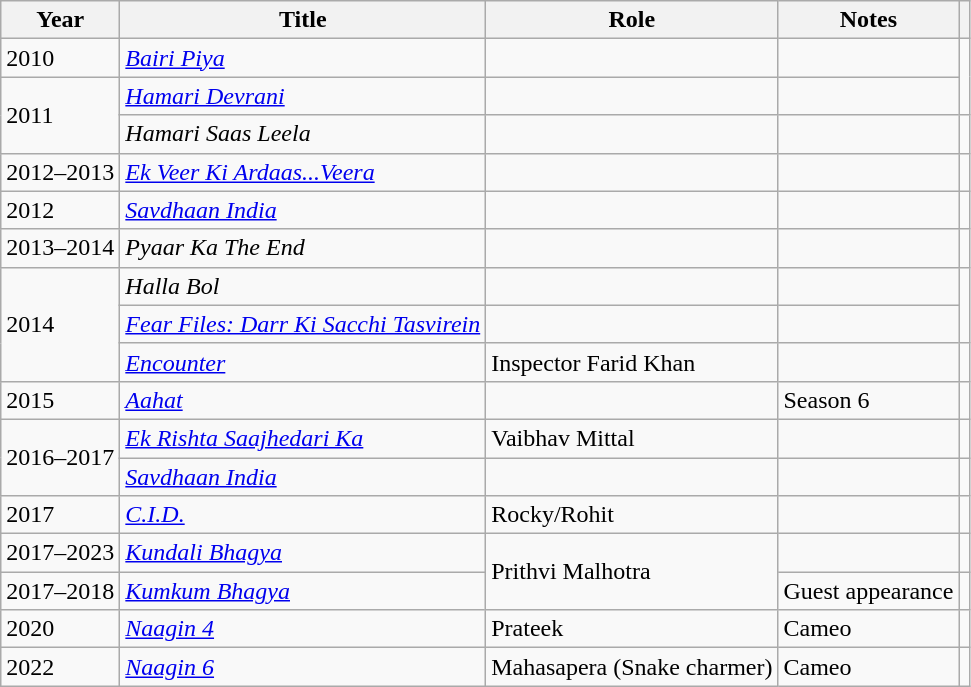<table class="wikitable">
<tr>
<th>Year</th>
<th>Title</th>
<th>Role</th>
<th>Notes</th>
<th></th>
</tr>
<tr>
<td>2010</td>
<td><em><a href='#'>Bairi Piya</a></em></td>
<td></td>
<td></td>
<td rowspan="2"></td>
</tr>
<tr>
<td rowspan="2">2011</td>
<td><em><a href='#'>Hamari Devrani</a></em></td>
<td></td>
<td></td>
</tr>
<tr>
<td><em>Hamari Saas Leela</em></td>
<td></td>
<td></td>
<td></td>
</tr>
<tr>
<td>2012–2013</td>
<td><em><a href='#'>Ek Veer Ki Ardaas...Veera</a></em></td>
<td></td>
<td></td>
<td></td>
</tr>
<tr>
<td>2012</td>
<td><em><a href='#'>Savdhaan India</a></em></td>
<td></td>
<td></td>
<td></td>
</tr>
<tr>
<td>2013–2014</td>
<td><em>Pyaar Ka The End</em></td>
<td></td>
<td></td>
<td></td>
</tr>
<tr>
<td rowspan="3">2014</td>
<td><em>Halla Bol</em></td>
<td></td>
<td></td>
<td rowspan="2"></td>
</tr>
<tr>
<td><em><a href='#'>Fear Files: Darr Ki Sacchi Tasvirein</a></em></td>
<td></td>
<td></td>
</tr>
<tr>
<td><em><a href='#'>Encounter</a></em></td>
<td>Inspector Farid Khan</td>
<td></td>
<td></td>
</tr>
<tr>
<td>2015</td>
<td><em><a href='#'>Aahat</a></em></td>
<td></td>
<td>Season 6</td>
<td></td>
</tr>
<tr>
<td rowspan="2">2016–2017</td>
<td><em><a href='#'>Ek Rishta Saajhedari Ka</a></em></td>
<td>Vaibhav Mittal</td>
<td></td>
<td></td>
</tr>
<tr>
<td><em><a href='#'>Savdhaan India</a></em></td>
<td></td>
<td></td>
<td></td>
</tr>
<tr>
<td>2017</td>
<td><em><a href='#'>C.I.D.</a></em></td>
<td>Rocky/Rohit</td>
<td></td>
<td></td>
</tr>
<tr>
<td>2017–2023</td>
<td><em><a href='#'>Kundali Bhagya</a></em></td>
<td rowspan="2">Prithvi Malhotra</td>
<td></td>
<td></td>
</tr>
<tr>
<td>2017–2018</td>
<td><em><a href='#'>Kumkum Bhagya</a></em></td>
<td>Guest appearance</td>
<td></td>
</tr>
<tr>
<td>2020</td>
<td><em><a href='#'>Naagin 4</a></em></td>
<td>Prateek</td>
<td>Cameo</td>
<td></td>
</tr>
<tr>
<td>2022</td>
<td><em><a href='#'> Naagin 6</a></em></td>
<td>Mahasapera (Snake charmer)</td>
<td>Cameo</td>
<td></td>
</tr>
</table>
